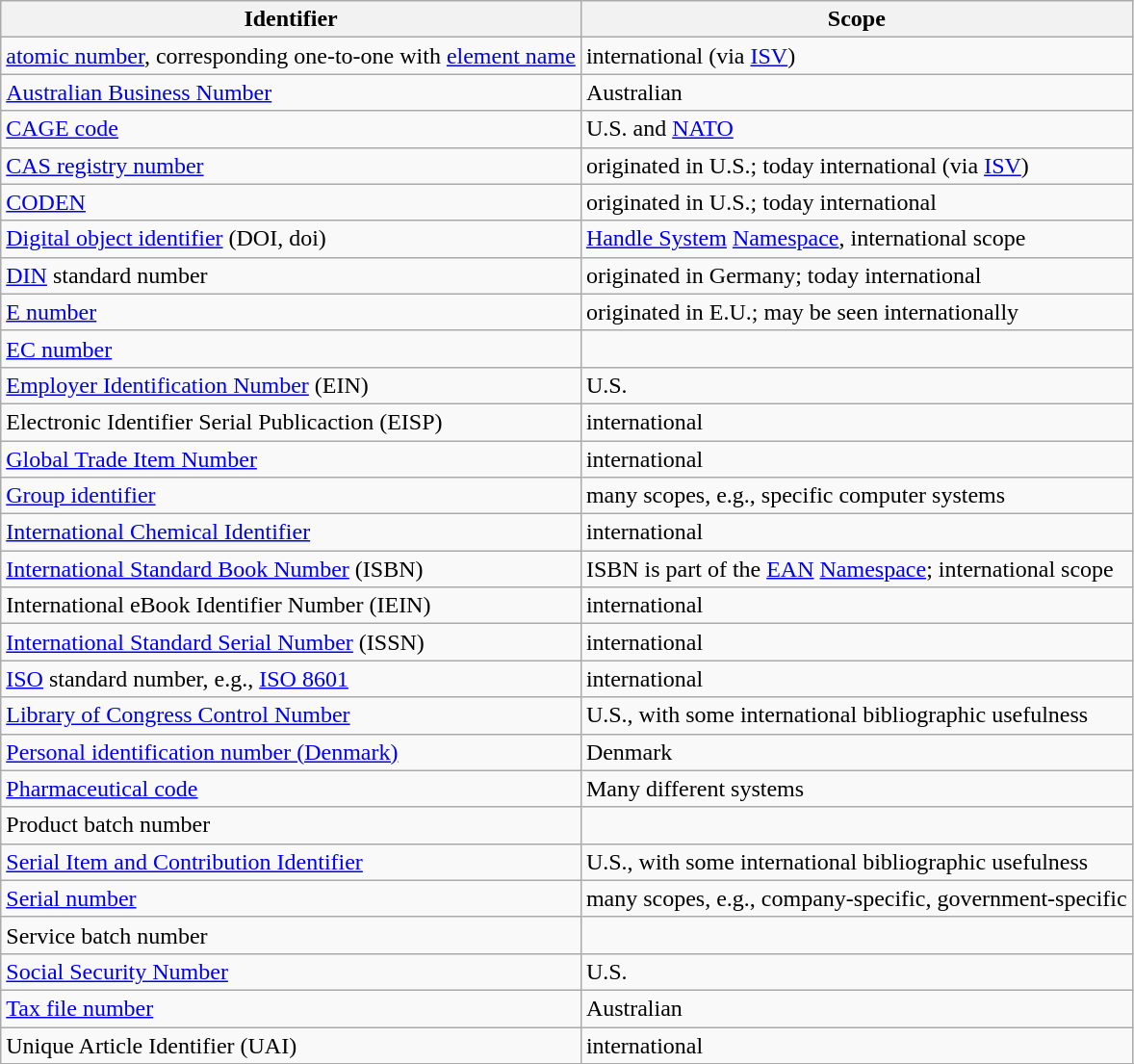<table class="wikitable">
<tr>
<th>Identifier</th>
<th>Scope</th>
</tr>
<tr>
<td><a href='#'>atomic number</a>, corresponding one-to-one with <a href='#'>element name</a></td>
<td>international (via <a href='#'>ISV</a>)</td>
</tr>
<tr>
<td><a href='#'>Australian Business Number</a></td>
<td>Australian</td>
</tr>
<tr>
<td><a href='#'>CAGE code</a></td>
<td>U.S. and <a href='#'>NATO</a></td>
</tr>
<tr>
<td><a href='#'>CAS registry number</a></td>
<td>originated in U.S.; today international (via <a href='#'>ISV</a>)</td>
</tr>
<tr>
<td><a href='#'>CODEN</a></td>
<td>originated in U.S.; today international</td>
</tr>
<tr>
<td><a href='#'>Digital object identifier</a> (DOI, doi)</td>
<td><a href='#'>Handle System</a> <a href='#'>Namespace</a>, international scope</td>
</tr>
<tr>
<td><a href='#'>DIN</a> standard number</td>
<td>originated in Germany; today international</td>
</tr>
<tr>
<td><a href='#'>E number</a></td>
<td>originated in E.U.; may be seen internationally</td>
</tr>
<tr>
<td><a href='#'>EC number</a></td>
<td></td>
</tr>
<tr>
<td><a href='#'>Employer Identification Number</a> (EIN)</td>
<td>U.S.</td>
</tr>
<tr>
<td>Electronic Identifier Serial Publicaction (EISP)</td>
<td>international</td>
</tr>
<tr>
<td><a href='#'>Global Trade Item Number</a></td>
<td>international</td>
</tr>
<tr>
<td><a href='#'>Group identifier</a></td>
<td>many scopes, e.g., specific computer systems</td>
</tr>
<tr>
<td><a href='#'>International Chemical Identifier</a></td>
<td>international</td>
</tr>
<tr>
<td><a href='#'>International Standard Book Number</a> (ISBN)</td>
<td>ISBN is part of the <a href='#'>EAN</a> <a href='#'>Namespace</a>; international scope</td>
</tr>
<tr>
<td>International eBook Identifier Number (IEIN)</td>
<td>international</td>
</tr>
<tr>
<td><a href='#'>International Standard Serial Number</a> (ISSN)</td>
<td>international</td>
</tr>
<tr>
<td><a href='#'>ISO</a> standard number, e.g., <a href='#'>ISO 8601</a></td>
<td>international</td>
</tr>
<tr>
<td><a href='#'>Library of Congress Control Number</a></td>
<td>U.S., with some international bibliographic usefulness</td>
</tr>
<tr>
<td><a href='#'>Personal identification number (Denmark)</a></td>
<td>Denmark</td>
</tr>
<tr>
<td><a href='#'>Pharmaceutical code</a></td>
<td>Many different systems</td>
</tr>
<tr>
<td>Product batch number</td>
<td></td>
</tr>
<tr>
<td><a href='#'>Serial Item and Contribution Identifier</a></td>
<td>U.S., with some international bibliographic usefulness</td>
</tr>
<tr>
<td><a href='#'>Serial number</a></td>
<td>many scopes, e.g., company-specific, government-specific</td>
</tr>
<tr>
<td>Service batch number</td>
<td></td>
</tr>
<tr>
<td><a href='#'>Social Security Number</a></td>
<td>U.S.</td>
</tr>
<tr>
<td><a href='#'>Tax file number</a></td>
<td>Australian</td>
</tr>
<tr>
<td>Unique Article Identifier (UAI)</td>
<td>international</td>
</tr>
<tr>
</tr>
</table>
